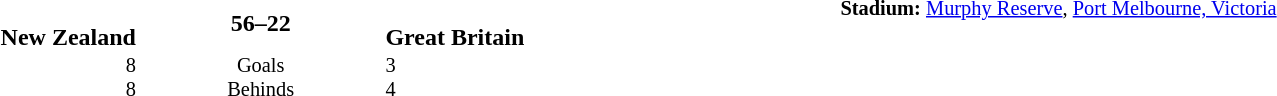<table style="width: 100%; background: transparent;" cellspacing="0">
<tr>
<td align=center valign=top rowspan=3 width=15%></td>
</tr>
<tr>
<td width=24% align=right><br><strong>New Zealand</strong></td>
<td align=center width=13%><strong>56–22</strong></td>
<td width=24%><br><strong>Great Britain</strong></td>
<td style=font-size:85% rowspan=2 valign=top><strong>Stadium:</strong> <a href='#'>Murphy Reserve</a>, <a href='#'>Port Melbourne, Victoria</a></td>
</tr>
<tr style=font-size:85%>
<td align=right valign=top>8<br> 8</td>
<td align=center valign=top>Goals <br>Behinds</td>
<td valign=top>3<br> 4</td>
</tr>
</table>
